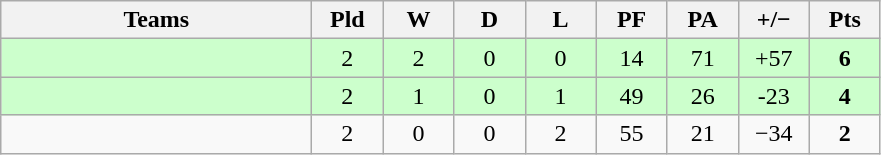<table class="wikitable" style="text-align: center;">
<tr>
<th width="200">Teams</th>
<th width="40">Pld</th>
<th width="40">W</th>
<th width="40">D</th>
<th width="40">L</th>
<th width="40">PF</th>
<th width="40">PA</th>
<th width="40">+/−</th>
<th width="40">Pts</th>
</tr>
<tr bgcolor=ccffcc>
<td align=left></td>
<td>2</td>
<td>2</td>
<td>0</td>
<td>0</td>
<td>14</td>
<td>71</td>
<td>+57</td>
<td><strong>6</strong></td>
</tr>
<tr bgcolor=ccffcc>
<td align=left></td>
<td>2</td>
<td>1</td>
<td>0</td>
<td>1</td>
<td>49</td>
<td>26</td>
<td>-23</td>
<td><strong>4</strong></td>
</tr>
<tr>
<td align=left></td>
<td>2</td>
<td>0</td>
<td>0</td>
<td>2</td>
<td>55</td>
<td>21</td>
<td>−34</td>
<td><strong>2</strong></td>
</tr>
</table>
